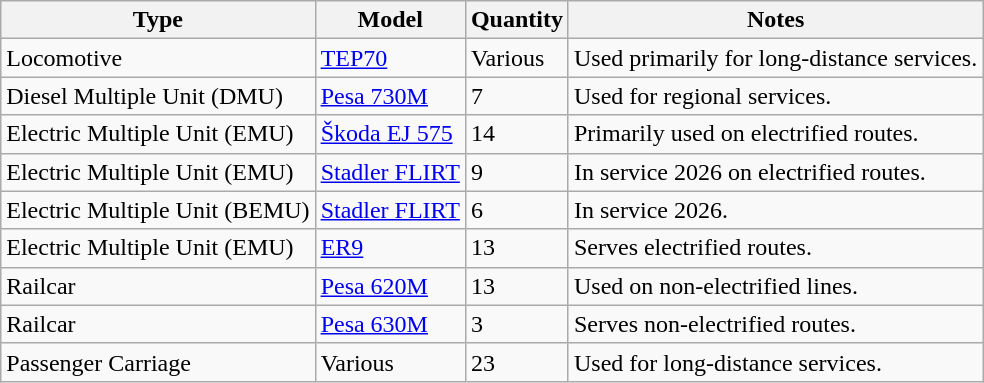<table class="wikitable">
<tr>
<th>Type</th>
<th>Model</th>
<th>Quantity</th>
<th>Notes</th>
</tr>
<tr>
<td>Locomotive</td>
<td><a href='#'>TEP70</a></td>
<td>Various</td>
<td>Used primarily for long-distance services.</td>
</tr>
<tr>
<td>Diesel Multiple Unit (DMU)</td>
<td><a href='#'>Pesa 730M</a></td>
<td>7</td>
<td>Used for regional services.</td>
</tr>
<tr>
<td>Electric Multiple Unit (EMU)</td>
<td><a href='#'>Škoda EJ 575</a></td>
<td>14</td>
<td>Primarily used on electrified routes.</td>
</tr>
<tr>
<td>Electric Multiple Unit (EMU)</td>
<td><a href='#'>Stadler FLIRT</a></td>
<td>9</td>
<td>In service 2026 on electrified routes.</td>
</tr>
<tr>
<td>Electric Multiple Unit (BEMU)</td>
<td><a href='#'>Stadler FLIRT</a></td>
<td>6</td>
<td>In service 2026.</td>
</tr>
<tr>
<td>Electric Multiple Unit (EMU)</td>
<td><a href='#'>ER9</a></td>
<td>13</td>
<td>Serves electrified routes.</td>
</tr>
<tr>
<td>Railcar</td>
<td><a href='#'>Pesa 620M</a></td>
<td>13</td>
<td>Used on non-electrified lines.</td>
</tr>
<tr>
<td>Railcar</td>
<td><a href='#'>Pesa 630M</a></td>
<td>3</td>
<td>Serves non-electrified routes.</td>
</tr>
<tr>
<td>Passenger Carriage</td>
<td>Various</td>
<td>23</td>
<td>Used for long-distance services.</td>
</tr>
</table>
